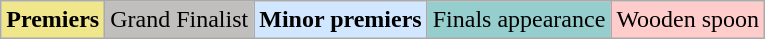<table class="wikitable">
<tr>
<td style=background:#F0E68C><strong>Premiers</strong></td>
<td style=background:#C0BFBD>Grand Finalist</td>
<td style=background:#D0E7FF><strong>Minor premiers</strong></td>
<td style=background:#96CDCD>Finals appearance</td>
<td style=background:#FFCCCC>Wooden spoon</td>
</tr>
</table>
